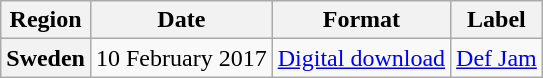<table class="wikitable plainrowheaders" style="text-align:center;">
<tr>
<th>Region</th>
<th>Date</th>
<th>Format</th>
<th>Label</th>
</tr>
<tr>
<th scope="row">Sweden</th>
<td>10 February 2017</td>
<td><a href='#'>Digital download</a></td>
<td><a href='#'>Def Jam</a></td>
</tr>
</table>
